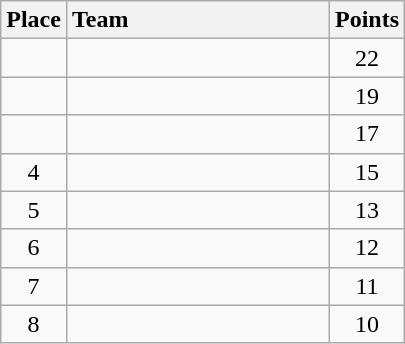<table class="wikitable" style="text-align:center; padding-bottom:0;">
<tr>
<th>Place</th>
<th style="width:10.5em; text-align:left;">Team</th>
<th>Points</th>
</tr>
<tr>
<td></td>
<td align=left></td>
<td>22</td>
</tr>
<tr>
<td></td>
<td align=left></td>
<td>19</td>
</tr>
<tr>
<td></td>
<td align=left></td>
<td>17</td>
</tr>
<tr>
<td>4</td>
<td align=left></td>
<td>15</td>
</tr>
<tr>
<td>5</td>
<td align=left></td>
<td>13</td>
</tr>
<tr>
<td>6</td>
<td align=left></td>
<td>12</td>
</tr>
<tr>
<td>7</td>
<td align=left></td>
<td>11</td>
</tr>
<tr>
<td>8</td>
<td align=left></td>
<td>10</td>
</tr>
</table>
